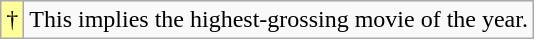<table class="wikitable">
<tr>
<td style="background-color:#FFFF99">†</td>
<td>This implies the highest-grossing movie of the year.</td>
</tr>
</table>
